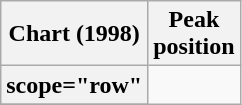<table class="wikitable sortable plainrowheaders" style="text-align:center">
<tr>
<th scope="col">Chart (1998)</th>
<th scope="col">Peak<br>position</th>
</tr>
<tr>
<th>scope="row" </th>
</tr>
<tr>
</tr>
</table>
